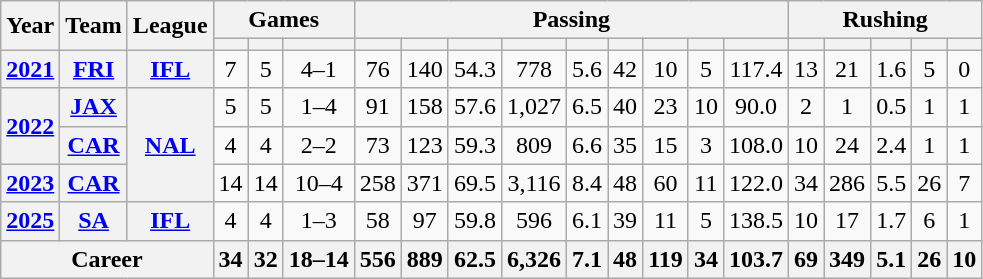<table class="wikitable" style="text-align:center;">
<tr>
<th rowspan="2">Year</th>
<th rowspan="2">Team</th>
<th rowspan="2">League</th>
<th colspan="3">Games</th>
<th colspan="9">Passing</th>
<th colspan="5">Rushing</th>
</tr>
<tr>
<th></th>
<th></th>
<th></th>
<th></th>
<th></th>
<th></th>
<th></th>
<th></th>
<th></th>
<th></th>
<th></th>
<th></th>
<th></th>
<th></th>
<th></th>
<th></th>
<th></th>
</tr>
<tr>
<th><a href='#'>2021</a></th>
<th><a href='#'>FRI</a></th>
<th><a href='#'>IFL</a></th>
<td>7</td>
<td>5</td>
<td>4–1</td>
<td>76</td>
<td>140</td>
<td>54.3</td>
<td>778</td>
<td>5.6</td>
<td>42</td>
<td>10</td>
<td>5</td>
<td>117.4</td>
<td>13</td>
<td>21</td>
<td>1.6</td>
<td>5</td>
<td>0</td>
</tr>
<tr>
<th rowspan="2"><a href='#'>2022</a></th>
<th><a href='#'>JAX</a></th>
<th rowspan="3"><a href='#'>NAL</a></th>
<td>5</td>
<td>5</td>
<td>1–4</td>
<td>91</td>
<td>158</td>
<td>57.6</td>
<td>1,027</td>
<td>6.5</td>
<td>40</td>
<td>23</td>
<td>10</td>
<td>90.0</td>
<td>2</td>
<td>1</td>
<td>0.5</td>
<td>1</td>
<td>1</td>
</tr>
<tr>
<th><a href='#'>CAR</a></th>
<td>4</td>
<td>4</td>
<td>2–2</td>
<td>73</td>
<td>123</td>
<td>59.3</td>
<td>809</td>
<td>6.6</td>
<td>35</td>
<td>15</td>
<td>3</td>
<td>108.0</td>
<td>10</td>
<td>24</td>
<td>2.4</td>
<td>1</td>
<td>1</td>
</tr>
<tr>
<th><a href='#'>2023</a></th>
<th><a href='#'>CAR</a></th>
<td>14</td>
<td>14</td>
<td>10–4</td>
<td>258</td>
<td>371</td>
<td>69.5</td>
<td>3,116</td>
<td>8.4</td>
<td>48</td>
<td>60</td>
<td>11</td>
<td>122.0</td>
<td>34</td>
<td>286</td>
<td>5.5</td>
<td>26</td>
<td>7</td>
</tr>
<tr>
<th><a href='#'>2025</a></th>
<th><a href='#'>SA</a></th>
<th><a href='#'>IFL</a></th>
<td>4</td>
<td>4</td>
<td>1–3</td>
<td>58</td>
<td>97</td>
<td>59.8</td>
<td>596</td>
<td>6.1</td>
<td>39</td>
<td>11</td>
<td>5</td>
<td>138.5</td>
<td>10</td>
<td>17</td>
<td>1.7</td>
<td>6</td>
<td>1</td>
</tr>
<tr>
<th colspan="3">Career</th>
<th>34</th>
<th>32</th>
<th>18–14</th>
<th>556</th>
<th>889</th>
<th>62.5</th>
<th>6,326</th>
<th>7.1</th>
<th>48</th>
<th>119</th>
<th>34</th>
<th>103.7</th>
<th>69</th>
<th>349</th>
<th>5.1</th>
<th>26</th>
<th>10</th>
</tr>
</table>
